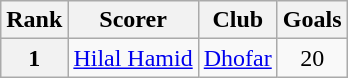<table class="wikitable" style="text-align:center">
<tr>
<th>Rank</th>
<th>Scorer</th>
<th>Club</th>
<th>Goals</th>
</tr>
<tr>
<th>1</th>
<td align="left"> <a href='#'>Hilal Hamid</a></td>
<td align="left"><a href='#'>Dhofar</a></td>
<td>20</td>
</tr>
</table>
